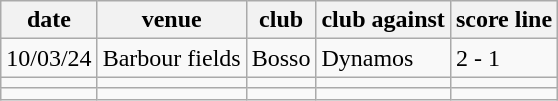<table class="wikitable">
<tr>
<th>date</th>
<th>venue</th>
<th>club</th>
<th>club against</th>
<th>score line</th>
</tr>
<tr>
<td>10/03/24</td>
<td>Barbour fields</td>
<td>Bosso</td>
<td>Dynamos</td>
<td>2 - 1</td>
</tr>
<tr>
<td></td>
<td></td>
<td></td>
<td></td>
<td></td>
</tr>
<tr>
<td></td>
<td></td>
<td></td>
<td></td>
<td></td>
</tr>
</table>
